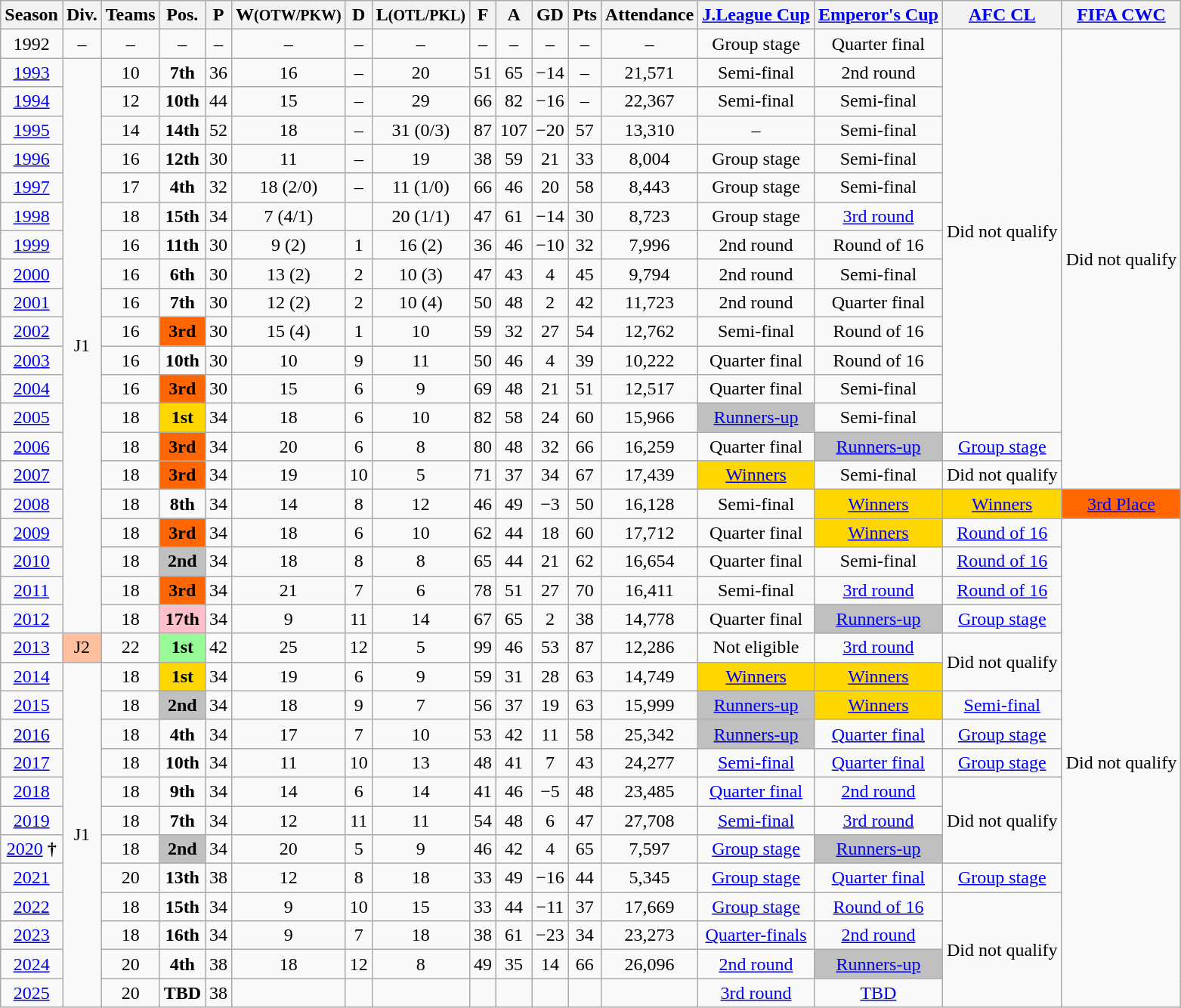<table class="wikitable" style="text-align:center">
<tr>
<th>Season</th>
<th>Div.</th>
<th>Teams</th>
<th>Pos.</th>
<th>P</th>
<th>W<small>(OTW/PKW)</small></th>
<th>D</th>
<th>L<small>(OTL/PKL)</small></th>
<th>F</th>
<th>A</th>
<th>GD</th>
<th>Pts</th>
<th>Attendance</th>
<th><a href='#'>J.League Cup</a></th>
<th><a href='#'>Emperor's Cup</a></th>
<th><a href='#'>AFC CL</a></th>
<th><a href='#'>FIFA CWC</a></th>
</tr>
<tr>
<td>1992</td>
<td>–</td>
<td>–</td>
<td>–</td>
<td>–</td>
<td>–</td>
<td>–</td>
<td>–</td>
<td>–</td>
<td>–</td>
<td>–</td>
<td>–</td>
<td>–</td>
<td>Group stage</td>
<td>Quarter final</td>
<td rowspan="14">Did not qualify</td>
<td rowspan="16">Did not qualify</td>
</tr>
<tr>
<td><a href='#'>1993</a></td>
<td rowspan="20">J1</td>
<td>10</td>
<td><strong>7th</strong></td>
<td>36</td>
<td>16</td>
<td>–</td>
<td>20</td>
<td>51</td>
<td>65</td>
<td>−14</td>
<td>–</td>
<td>21,571</td>
<td>Semi-final</td>
<td>2nd round</td>
</tr>
<tr>
<td><a href='#'>1994</a></td>
<td>12</td>
<td><strong>10th</strong></td>
<td>44</td>
<td>15</td>
<td>–</td>
<td>29</td>
<td>66</td>
<td>82</td>
<td>−16</td>
<td>–</td>
<td>22,367</td>
<td>Semi-final</td>
<td>Semi-final</td>
</tr>
<tr>
<td><a href='#'>1995</a></td>
<td>14</td>
<td><strong>14th</strong></td>
<td>52</td>
<td>18</td>
<td>–</td>
<td>31 (0/3)</td>
<td>87</td>
<td>107</td>
<td>−20</td>
<td>57</td>
<td>13,310</td>
<td>–</td>
<td>Semi-final</td>
</tr>
<tr>
<td><a href='#'>1996</a></td>
<td>16</td>
<td><strong>12th</strong></td>
<td>30</td>
<td>11</td>
<td>–</td>
<td>19</td>
<td>38</td>
<td>59</td>
<td>21</td>
<td>33</td>
<td>8,004</td>
<td>Group stage</td>
<td>Semi-final</td>
</tr>
<tr>
<td><a href='#'>1997</a></td>
<td>17</td>
<td><strong>4th</strong></td>
<td>32</td>
<td>18 (2/0)</td>
<td>–</td>
<td>11 (1/0)</td>
<td>66</td>
<td>46</td>
<td>20</td>
<td>58</td>
<td>8,443</td>
<td>Group stage</td>
<td>Semi-final</td>
</tr>
<tr>
<td><a href='#'>1998</a></td>
<td>18</td>
<td><strong>15th</strong></td>
<td>34</td>
<td>7 (4/1)</td>
<td></td>
<td>20 (1/1)</td>
<td>47</td>
<td>61</td>
<td>−14</td>
<td>30</td>
<td>8,723</td>
<td>Group stage</td>
<td><a href='#'>3rd round</a></td>
</tr>
<tr>
<td><a href='#'>1999</a></td>
<td>16</td>
<td><strong>11th</strong></td>
<td>30</td>
<td>9 (2)</td>
<td>1</td>
<td>16 (2)</td>
<td>36</td>
<td>46</td>
<td>−10</td>
<td>32</td>
<td>7,996</td>
<td>2nd round</td>
<td>Round of 16</td>
</tr>
<tr>
<td><a href='#'>2000</a></td>
<td>16</td>
<td><strong>6th</strong></td>
<td>30</td>
<td>13 (2)</td>
<td>2</td>
<td>10 (3)</td>
<td>47</td>
<td>43</td>
<td>4</td>
<td>45</td>
<td>9,794</td>
<td>2nd round</td>
<td>Semi-final</td>
</tr>
<tr>
<td><a href='#'>2001</a></td>
<td>16</td>
<td><strong>7th</strong></td>
<td>30</td>
<td>12 (2)</td>
<td>2</td>
<td>10 (4)</td>
<td>50</td>
<td>48</td>
<td>2</td>
<td>42</td>
<td>11,723</td>
<td>2nd round</td>
<td>Quarter final</td>
</tr>
<tr>
<td><a href='#'>2002</a></td>
<td>16</td>
<td bgcolor=ff6600><strong>3rd</strong></td>
<td>30</td>
<td>15 (4)</td>
<td>1</td>
<td>10</td>
<td>59</td>
<td>32</td>
<td>27</td>
<td>54</td>
<td>12,762</td>
<td>Semi-final</td>
<td>Round of 16</td>
</tr>
<tr>
<td><a href='#'>2003</a></td>
<td>16</td>
<td><strong>10th</strong></td>
<td>30</td>
<td>10</td>
<td>9</td>
<td>11</td>
<td>50</td>
<td>46</td>
<td>4</td>
<td>39</td>
<td>10,222</td>
<td>Quarter final</td>
<td>Round of 16</td>
</tr>
<tr>
<td><a href='#'>2004</a></td>
<td>16</td>
<td bgcolor=ff6600><strong>3rd</strong></td>
<td>30</td>
<td>15</td>
<td>6</td>
<td>9</td>
<td>69</td>
<td>48</td>
<td>21</td>
<td>51</td>
<td>12,517</td>
<td>Quarter final</td>
<td>Semi-final</td>
</tr>
<tr>
<td><a href='#'>2005</a></td>
<td>18</td>
<td bgcolor=gold><strong>1st</strong></td>
<td>34</td>
<td>18</td>
<td>6</td>
<td>10</td>
<td>82</td>
<td>58</td>
<td>24</td>
<td>60</td>
<td>15,966</td>
<td bgcolor=silver><a href='#'>Runners-up</a></td>
<td>Semi-final</td>
</tr>
<tr>
<td><a href='#'>2006</a></td>
<td>18</td>
<td bgcolor=ff6600><strong>3rd</strong></td>
<td>34</td>
<td>20</td>
<td>6</td>
<td>8</td>
<td>80</td>
<td>48</td>
<td>32</td>
<td>66</td>
<td>16,259</td>
<td>Quarter final</td>
<td bgcolor="silver"><a href='#'>Runners-up</a></td>
<td><a href='#'>Group stage</a></td>
</tr>
<tr>
<td><a href='#'>2007</a></td>
<td>18</td>
<td bgcolor=ff6600><strong>3rd</strong></td>
<td>34</td>
<td>19</td>
<td>10</td>
<td>5</td>
<td>71</td>
<td>37</td>
<td>34</td>
<td>67</td>
<td>17,439</td>
<td bgcolor=gold><a href='#'>Winners</a></td>
<td>Semi-final</td>
<td>Did not qualify</td>
</tr>
<tr>
<td><a href='#'>2008</a></td>
<td>18</td>
<td><strong>8th</strong></td>
<td>34</td>
<td>14</td>
<td>8</td>
<td>12</td>
<td>46</td>
<td>49</td>
<td>−3</td>
<td>50</td>
<td>16,128</td>
<td>Semi-final</td>
<td bgcolor=gold><a href='#'>Winners</a></td>
<td bgcolor=gold><a href='#'>Winners</a></td>
<td bgcolor=ff6600><a href='#'>3rd Place</a></td>
</tr>
<tr>
<td><a href='#'>2009</a></td>
<td>18</td>
<td bgcolor=ff6600><strong>3rd</strong></td>
<td>34</td>
<td>18</td>
<td>6</td>
<td>10</td>
<td>62</td>
<td>44</td>
<td>18</td>
<td>60</td>
<td>17,712</td>
<td>Quarter final</td>
<td bgcolor="gold"><a href='#'>Winners</a></td>
<td><a href='#'>Round of 16</a></td>
<td rowspan="17">Did not qualify</td>
</tr>
<tr>
<td><a href='#'>2010</a></td>
<td>18</td>
<td bgcolor=silver><strong>2nd</strong></td>
<td>34</td>
<td>18</td>
<td>8</td>
<td>8</td>
<td>65</td>
<td>44</td>
<td>21</td>
<td>62</td>
<td>16,654</td>
<td>Quarter final</td>
<td>Semi-final</td>
<td><a href='#'>Round of 16</a></td>
</tr>
<tr>
<td><a href='#'>2011</a></td>
<td>18</td>
<td bgcolor=ff6600><strong>3rd</strong></td>
<td>34</td>
<td>21</td>
<td>7</td>
<td>6</td>
<td>78</td>
<td>51</td>
<td>27</td>
<td>70</td>
<td>16,411</td>
<td>Semi-final</td>
<td><a href='#'>3rd round</a></td>
<td><a href='#'>Round of 16</a></td>
</tr>
<tr>
<td><a href='#'>2012</a></td>
<td>18</td>
<td bgcolor=pink><strong>17th</strong></td>
<td>34</td>
<td>9</td>
<td>11</td>
<td>14</td>
<td>67</td>
<td>65</td>
<td>2</td>
<td>38</td>
<td>14,778</td>
<td>Quarter final</td>
<td bgcolor="silver"><a href='#'>Runners-up</a></td>
<td><a href='#'>Group stage</a></td>
</tr>
<tr>
<td><a href='#'>2013</a></td>
<td bgcolor=#ffc0a0>J2</td>
<td>22</td>
<td bgcolor=palegreen><strong>1st</strong></td>
<td>42</td>
<td>25</td>
<td>12</td>
<td>5</td>
<td>99</td>
<td>46</td>
<td>53</td>
<td>87</td>
<td>12,286</td>
<td>Not eligible</td>
<td><a href='#'>3rd round</a></td>
<td rowspan=2>Did not qualify</td>
</tr>
<tr>
<td><a href='#'>2014</a></td>
<td rowspan="12">J1</td>
<td>18</td>
<td bgcolor=gold><strong>1st</strong></td>
<td>34</td>
<td>19</td>
<td>6</td>
<td>9</td>
<td>59</td>
<td>31</td>
<td>28</td>
<td>63</td>
<td>14,749</td>
<td bgcolor=gold><a href='#'>Winners</a></td>
<td bgcolor=gold><a href='#'>Winners</a></td>
</tr>
<tr>
<td><a href='#'>2015</a></td>
<td>18</td>
<td bgcolor=silver><strong>2nd</strong></td>
<td>34</td>
<td>18</td>
<td>9</td>
<td>7</td>
<td>56</td>
<td>37</td>
<td>19</td>
<td>63</td>
<td>15,999</td>
<td bgcolor=silver><a href='#'>Runners-up</a></td>
<td bgcolor=gold><a href='#'>Winners</a></td>
<td><a href='#'>Semi-final</a></td>
</tr>
<tr>
<td><a href='#'>2016</a></td>
<td>18</td>
<td><strong>4th</strong></td>
<td>34</td>
<td>17</td>
<td>7</td>
<td>10</td>
<td>53</td>
<td>42</td>
<td>11</td>
<td>58</td>
<td>25,342</td>
<td bgcolor=silver><a href='#'>Runners-up</a></td>
<td><a href='#'>Quarter final</a></td>
<td><a href='#'>Group stage</a></td>
</tr>
<tr>
<td><a href='#'>2017</a></td>
<td>18</td>
<td><strong>10th</strong></td>
<td>34</td>
<td>11</td>
<td>10</td>
<td>13</td>
<td>48</td>
<td>41</td>
<td>7</td>
<td>43</td>
<td>24,277</td>
<td><a href='#'>Semi-final</a></td>
<td><a href='#'>Quarter final</a></td>
<td><a href='#'>Group stage</a></td>
</tr>
<tr>
<td><a href='#'>2018</a></td>
<td>18</td>
<td><strong>9th</strong></td>
<td>34</td>
<td>14</td>
<td>6</td>
<td>14</td>
<td>41</td>
<td>46</td>
<td>−5</td>
<td>48</td>
<td>23,485</td>
<td><a href='#'>Quarter final</a></td>
<td><a href='#'>2nd round</a></td>
<td rowspan=3>Did not qualify</td>
</tr>
<tr>
<td><a href='#'>2019</a></td>
<td>18</td>
<td><strong>7th</strong></td>
<td>34</td>
<td>12</td>
<td>11</td>
<td>11</td>
<td>54</td>
<td>48</td>
<td>6</td>
<td>47</td>
<td>27,708</td>
<td><a href='#'>Semi-final</a></td>
<td><a href='#'>3rd round</a></td>
</tr>
<tr>
<td><a href='#'>2020</a> <strong>†</strong></td>
<td>18</td>
<td bgcolor=silver><strong>2nd</strong></td>
<td>34</td>
<td>20</td>
<td>5</td>
<td>9</td>
<td>46</td>
<td>42</td>
<td>4</td>
<td>65</td>
<td>7,597</td>
<td><a href='#'>Group stage</a></td>
<td bgcolor=silver><a href='#'>Runners-up</a></td>
</tr>
<tr>
<td><a href='#'>2021</a></td>
<td>20</td>
<td><strong>13th</strong></td>
<td>38</td>
<td>12</td>
<td>8</td>
<td>18</td>
<td>33</td>
<td>49</td>
<td>−16</td>
<td>44</td>
<td>5,345</td>
<td><a href='#'>Group stage</a></td>
<td><a href='#'>Quarter final</a></td>
<td><a href='#'>Group stage</a></td>
</tr>
<tr>
<td><a href='#'>2022</a></td>
<td>18</td>
<td><strong>15th</strong></td>
<td>34</td>
<td>9</td>
<td>10</td>
<td>15</td>
<td>33</td>
<td>44</td>
<td>−11</td>
<td>37</td>
<td>17,669</td>
<td><a href='#'>Group stage</a></td>
<td><a href='#'>Round of 16</a></td>
<td rowspan=4>Did not qualify</td>
</tr>
<tr>
<td><a href='#'>2023</a></td>
<td>18</td>
<td><strong>16th</strong></td>
<td>34</td>
<td>9</td>
<td>7</td>
<td>18</td>
<td>38</td>
<td>61</td>
<td>−23</td>
<td>34</td>
<td>23,273</td>
<td><a href='#'>Quarter-finals</a></td>
<td><a href='#'>2nd round</a></td>
</tr>
<tr>
<td><a href='#'>2024</a></td>
<td>20</td>
<td><strong>4th</strong></td>
<td>38</td>
<td>18</td>
<td>12</td>
<td>8</td>
<td>49</td>
<td>35</td>
<td>14</td>
<td>66</td>
<td>26,096</td>
<td><a href='#'>2nd round</a></td>
<td bgcolor=silver><a href='#'>Runners-up</a></td>
</tr>
<tr>
<td><a href='#'>2025</a></td>
<td>20</td>
<td><strong>TBD</strong></td>
<td>38</td>
<td></td>
<td></td>
<td></td>
<td></td>
<td></td>
<td></td>
<td></td>
<td></td>
<td><a href='#'>3rd round</a></td>
<td><a href='#'>TBD</a></td>
</tr>
</table>
